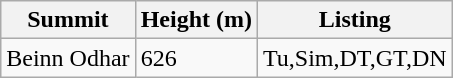<table class="wikitable sortable">
<tr>
<th>Summit</th>
<th>Height (m)</th>
<th>Listing</th>
</tr>
<tr>
<td>Beinn Odhar</td>
<td>626</td>
<td>Tu,Sim,DT,GT,DN</td>
</tr>
</table>
